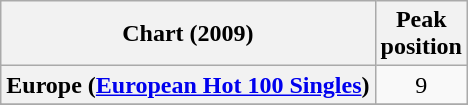<table class="wikitable sortable plainrowheaders" style="text-align:center">
<tr>
<th>Chart (2009)</th>
<th>Peak<br>position</th>
</tr>
<tr>
<th scope="row">Europe (<a href='#'>European Hot 100 Singles</a>)</th>
<td>9</td>
</tr>
<tr>
</tr>
<tr>
</tr>
<tr>
</tr>
<tr>
</tr>
</table>
